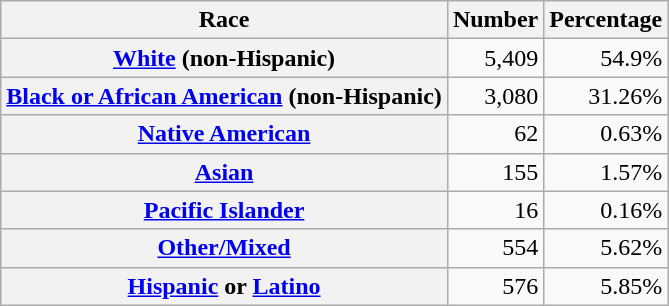<table class="wikitable" style="text-align:right">
<tr>
<th scope="col">Race</th>
<th scope="col">Number</th>
<th scope="col">Percentage</th>
</tr>
<tr>
<th scope="row"><a href='#'>White</a> (non-Hispanic)</th>
<td>5,409</td>
<td>54.9%</td>
</tr>
<tr>
<th scope="row"><a href='#'>Black or African American</a> (non-Hispanic)</th>
<td>3,080</td>
<td>31.26%</td>
</tr>
<tr>
<th scope="row"><a href='#'>Native American</a></th>
<td>62</td>
<td>0.63%</td>
</tr>
<tr>
<th scope="row"><a href='#'>Asian</a></th>
<td>155</td>
<td>1.57%</td>
</tr>
<tr>
<th scope="row"><a href='#'>Pacific Islander</a></th>
<td>16</td>
<td>0.16%</td>
</tr>
<tr>
<th scope="row"><a href='#'>Other/Mixed</a></th>
<td>554</td>
<td>5.62%</td>
</tr>
<tr>
<th scope="row"><a href='#'>Hispanic</a> or <a href='#'>Latino</a></th>
<td>576</td>
<td>5.85%</td>
</tr>
</table>
